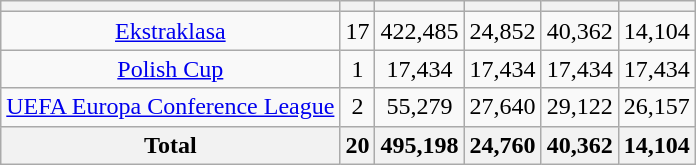<table class="wikitable sortable" style="text-align: center;">
<tr>
<th></th>
<th></th>
<th></th>
<th></th>
<th></th>
<th></th>
</tr>
<tr>
<td><a href='#'>Ekstraklasa</a></td>
<td>17</td>
<td>422,485 </td>
<td>24,852</td>
<td>40,362</td>
<td>14,104</td>
</tr>
<tr>
<td><a href='#'>Polish Cup</a></td>
<td>1</td>
<td>17,434 </td>
<td>17,434</td>
<td>17,434</td>
<td>17,434</td>
</tr>
<tr>
<td><a href='#'>UEFA Europa Conference League</a></td>
<td>2</td>
<td>55,279 </td>
<td>27,640</td>
<td>29,122</td>
<td>26,157</td>
</tr>
<tr>
<th>Total</th>
<th>20</th>
<th>495,198 </th>
<th>24,760</th>
<th>40,362</th>
<th>14,104</th>
</tr>
</table>
